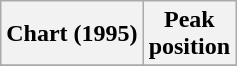<table class="wikitable sortable plainrowheaders">
<tr>
<th>Chart (1995)</th>
<th>Peak<br>position</th>
</tr>
<tr>
</tr>
</table>
